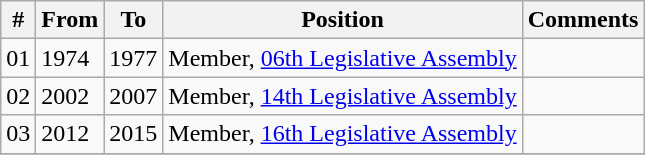<table class="wikitable sortable">
<tr>
<th>#</th>
<th>From</th>
<th>To</th>
<th>Position</th>
<th>Comments</th>
</tr>
<tr>
<td>01</td>
<td>1974</td>
<td>1977</td>
<td>Member, <a href='#'>06th Legislative Assembly</a></td>
<td></td>
</tr>
<tr>
<td>02</td>
<td>2002</td>
<td>2007</td>
<td>Member, <a href='#'>14th Legislative Assembly</a></td>
<td></td>
</tr>
<tr>
<td>03</td>
<td>2012</td>
<td>2015</td>
<td>Member, <a href='#'>16th Legislative Assembly</a></td>
<td></td>
</tr>
<tr>
</tr>
</table>
